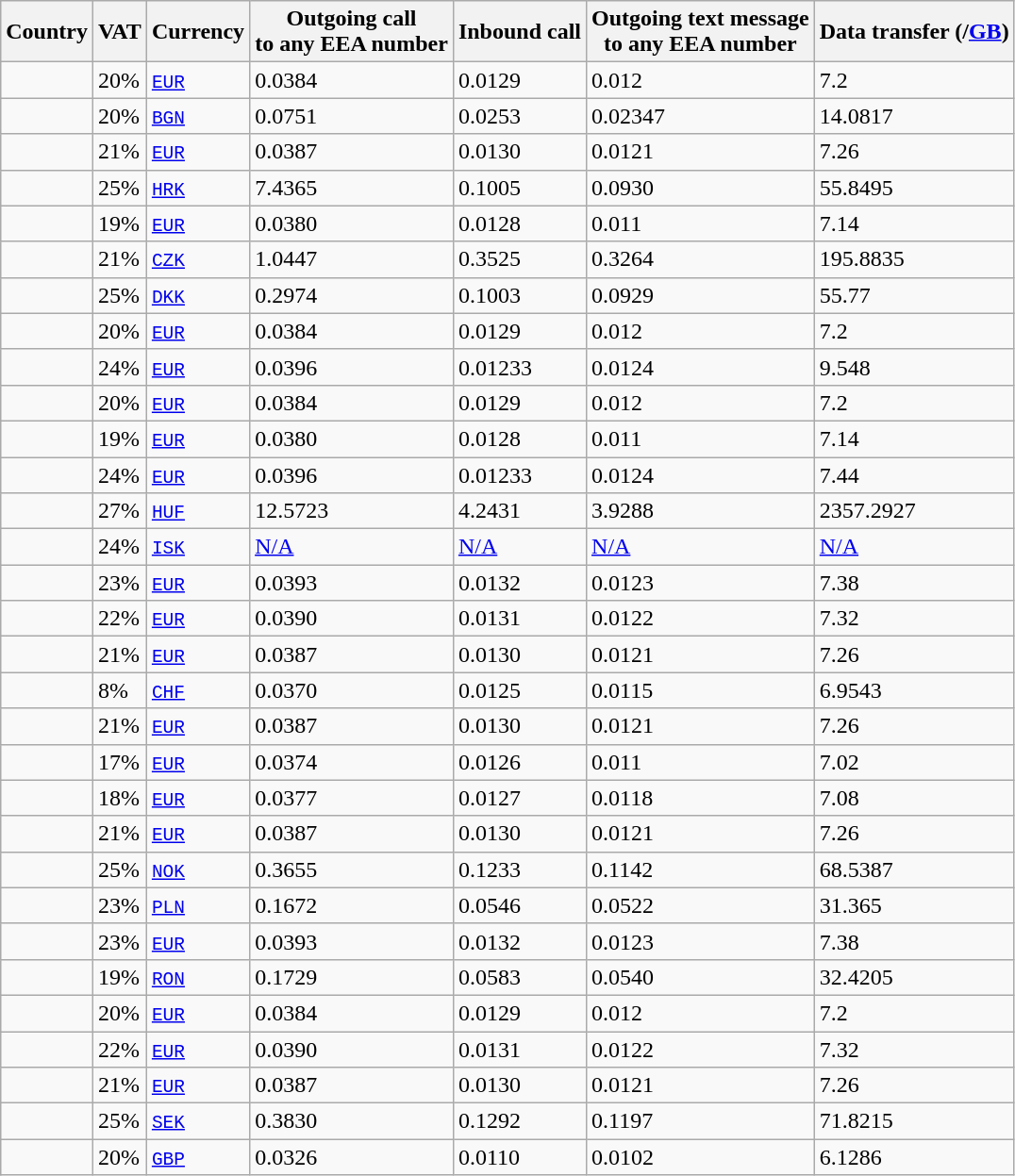<table class="wikitable mw-collapsible mw-collapsed">
<tr>
<th>Country</th>
<th>VAT</th>
<th>Currency</th>
<th>Outgoing call<br>to any EEA number</th>
<th>Inbound call</th>
<th>Outgoing text message<br>to any EEA number</th>
<th>Data transfer (/<a href='#'>GB</a>)</th>
</tr>
<tr>
<td></td>
<td>20%</td>
<td><code><a href='#'>EUR</a></code></td>
<td>0.0384</td>
<td>0.0129</td>
<td>0.012</td>
<td>7.2</td>
</tr>
<tr>
<td></td>
<td>20%</td>
<td><code><a href='#'>BGN</a></code></td>
<td>0.0751</td>
<td>0.0253</td>
<td>0.02347</td>
<td>14.0817</td>
</tr>
<tr>
<td></td>
<td>21%</td>
<td><code><a href='#'>EUR</a></code></td>
<td>0.0387</td>
<td>0.0130</td>
<td>0.0121</td>
<td>7.26</td>
</tr>
<tr>
<td></td>
<td>25%</td>
<td><code><a href='#'>HRK</a></code></td>
<td>7.4365</td>
<td>0.1005</td>
<td>0.0930</td>
<td>55.8495</td>
</tr>
<tr>
<td></td>
<td>19%</td>
<td><code><a href='#'>EUR</a></code></td>
<td>0.0380</td>
<td>0.0128</td>
<td>0.011</td>
<td>7.14</td>
</tr>
<tr>
<td></td>
<td>21%</td>
<td><code><a href='#'>CZK</a></code></td>
<td>1.0447</td>
<td>0.3525</td>
<td>0.3264</td>
<td>195.8835</td>
</tr>
<tr>
<td></td>
<td>25%</td>
<td><code><a href='#'>DKK</a></code></td>
<td>0.2974</td>
<td>0.1003</td>
<td>0.0929</td>
<td>55.77</td>
</tr>
<tr>
<td></td>
<td>20%</td>
<td><code><a href='#'>EUR</a></code></td>
<td>0.0384</td>
<td>0.0129</td>
<td>0.012</td>
<td>7.2</td>
</tr>
<tr>
<td></td>
<td>24%</td>
<td><code><a href='#'>EUR</a></code></td>
<td>0.0396</td>
<td>0.01233</td>
<td>0.0124</td>
<td>9.548</td>
</tr>
<tr>
<td></td>
<td>20%</td>
<td><code><a href='#'>EUR</a></code></td>
<td>0.0384</td>
<td>0.0129</td>
<td>0.012</td>
<td>7.2</td>
</tr>
<tr>
<td></td>
<td>19%</td>
<td><code><a href='#'>EUR</a></code></td>
<td>0.0380</td>
<td>0.0128</td>
<td>0.011</td>
<td>7.14</td>
</tr>
<tr>
<td></td>
<td>24%</td>
<td><code><a href='#'>EUR</a></code></td>
<td>0.0396</td>
<td>0.01233</td>
<td>0.0124</td>
<td>7.44</td>
</tr>
<tr>
<td></td>
<td>27%</td>
<td><code><a href='#'>HUF</a></code></td>
<td>12.5723</td>
<td>4.2431</td>
<td>3.9288</td>
<td>2357.2927</td>
</tr>
<tr>
<td></td>
<td>24%</td>
<td><code><a href='#'>ISK</a></code></td>
<td><a href='#'>N/A</a></td>
<td><a href='#'>N/A</a></td>
<td><a href='#'>N/A</a></td>
<td><a href='#'>N/A</a></td>
</tr>
<tr>
<td></td>
<td>23%</td>
<td><code><a href='#'>EUR</a></code></td>
<td>0.0393</td>
<td>0.0132</td>
<td>0.0123</td>
<td>7.38</td>
</tr>
<tr>
<td></td>
<td>22%</td>
<td><code><a href='#'>EUR</a></code></td>
<td>0.0390</td>
<td>0.0131</td>
<td>0.0122</td>
<td>7.32</td>
</tr>
<tr>
<td></td>
<td>21%</td>
<td><code><a href='#'>EUR</a></code></td>
<td>0.0387</td>
<td>0.0130</td>
<td>0.0121</td>
<td>7.26</td>
</tr>
<tr>
<td></td>
<td>8%</td>
<td><code><a href='#'>CHF</a></code></td>
<td>0.0370</td>
<td>0.0125</td>
<td>0.0115</td>
<td>6.9543</td>
</tr>
<tr>
<td></td>
<td>21%</td>
<td><code><a href='#'>EUR</a></code></td>
<td>0.0387</td>
<td>0.0130</td>
<td>0.0121</td>
<td>7.26</td>
</tr>
<tr>
<td></td>
<td>17%</td>
<td><code><a href='#'>EUR</a></code></td>
<td>0.0374</td>
<td>0.0126</td>
<td>0.011</td>
<td>7.02</td>
</tr>
<tr>
<td></td>
<td>18%</td>
<td><code><a href='#'>EUR</a></code></td>
<td>0.0377</td>
<td>0.0127</td>
<td>0.0118</td>
<td>7.08</td>
</tr>
<tr>
<td></td>
<td>21%</td>
<td><code><a href='#'>EUR</a></code></td>
<td>0.0387</td>
<td>0.0130</td>
<td>0.0121</td>
<td>7.26</td>
</tr>
<tr>
<td></td>
<td>25%</td>
<td><code><a href='#'>NOK</a></code></td>
<td>0.3655</td>
<td>0.1233</td>
<td>0.1142</td>
<td>68.5387</td>
</tr>
<tr>
<td></td>
<td>23%</td>
<td><code><a href='#'>PLN</a></code></td>
<td>0.1672</td>
<td>0.0546</td>
<td>0.0522</td>
<td>31.365</td>
</tr>
<tr>
<td></td>
<td>23%</td>
<td><code><a href='#'>EUR</a></code></td>
<td>0.0393</td>
<td>0.0132</td>
<td>0.0123</td>
<td>7.38</td>
</tr>
<tr>
<td></td>
<td>19%</td>
<td><code><a href='#'>RON</a></code></td>
<td>0.1729</td>
<td>0.0583</td>
<td>0.0540</td>
<td>32.4205</td>
</tr>
<tr>
<td></td>
<td>20%</td>
<td><code><a href='#'>EUR</a></code></td>
<td>0.0384</td>
<td>0.0129</td>
<td>0.012</td>
<td>7.2</td>
</tr>
<tr>
<td></td>
<td>22%</td>
<td><code><a href='#'>EUR</a></code></td>
<td>0.0390</td>
<td>0.0131</td>
<td>0.0122</td>
<td>7.32</td>
</tr>
<tr>
<td></td>
<td>21%</td>
<td><code><a href='#'>EUR</a></code></td>
<td>0.0387</td>
<td>0.0130</td>
<td>0.0121</td>
<td>7.26</td>
</tr>
<tr>
<td></td>
<td>25%</td>
<td><code><a href='#'>SEK</a></code></td>
<td>0.3830</td>
<td>0.1292</td>
<td>0.1197</td>
<td>71.8215</td>
</tr>
<tr>
<td></td>
<td>20%</td>
<td><code><a href='#'>GBP</a></code></td>
<td>0.0326</td>
<td>0.0110</td>
<td>0.0102</td>
<td>6.1286</td>
</tr>
</table>
